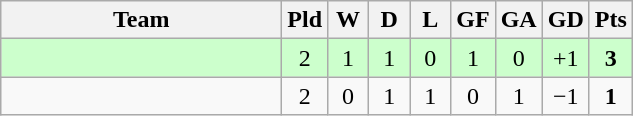<table class="wikitable" style="text-align:center;">
<tr>
<th width=180>Team</th>
<th width=20>Pld</th>
<th width=20>W</th>
<th width=20>D</th>
<th width=20>L</th>
<th width=20>GF</th>
<th width=20>GA</th>
<th width=20>GD</th>
<th width=20>Pts</th>
</tr>
<tr bgcolor="ccffcc">
<td align="left"></td>
<td>2</td>
<td>1</td>
<td>1</td>
<td>0</td>
<td>1</td>
<td>0</td>
<td>+1</td>
<td><strong>3</strong></td>
</tr>
<tr>
<td align="left"></td>
<td>2</td>
<td>0</td>
<td>1</td>
<td>1</td>
<td>0</td>
<td>1</td>
<td>−1</td>
<td><strong>1</strong></td>
</tr>
</table>
